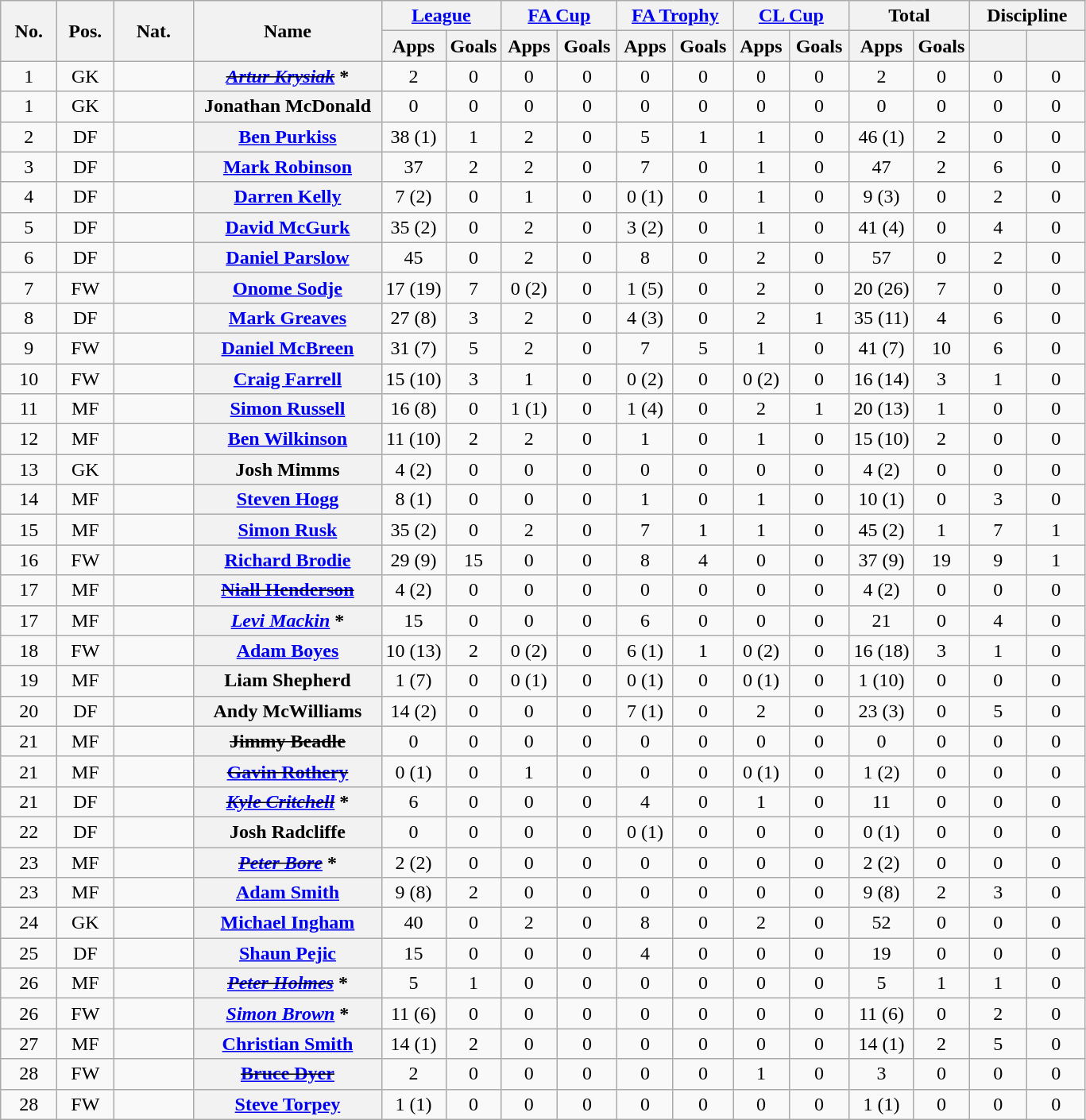<table class="wikitable plainrowheaders" style="text-align:center">
<tr>
<th rowspan=2 width=40>No.</th>
<th rowspan=2 width=40>Pos.</th>
<th rowspan=2 width=60>Nat.</th>
<th rowspan=2 width=150 scope=col>Name</th>
<th colspan=2 width=90><a href='#'>League</a></th>
<th colspan=2 width=90><a href='#'>FA Cup</a></th>
<th colspan=2 width=90><a href='#'>FA Trophy</a></th>
<th colspan=2 width=90><a href='#'>CL Cup</a></th>
<th colspan=2 width=90>Total</th>
<th colspan=2 width=90>Discipline</th>
</tr>
<tr>
<th scope=col>Apps</th>
<th scope=col>Goals</th>
<th scope=col>Apps</th>
<th scope=col>Goals</th>
<th scope=col>Apps</th>
<th scope=col>Goals</th>
<th scope=col>Apps</th>
<th scope=col>Goals</th>
<th scope=col>Apps</th>
<th scope=col>Goals</th>
<th scope=col></th>
<th scope=col></th>
</tr>
<tr>
<td>1</td>
<td>GK</td>
<td align=left></td>
<th scope=row><s><em><a href='#'>Artur Krysiak</a></em></s> * </th>
<td>2</td>
<td>0</td>
<td>0</td>
<td>0</td>
<td>0</td>
<td>0</td>
<td>0</td>
<td>0</td>
<td>2</td>
<td>0</td>
<td>0</td>
<td>0</td>
</tr>
<tr>
<td>1</td>
<td>GK</td>
<td align=left></td>
<th scope=row>Jonathan McDonald</th>
<td>0</td>
<td>0</td>
<td>0</td>
<td>0</td>
<td>0</td>
<td>0</td>
<td>0</td>
<td>0</td>
<td>0</td>
<td>0</td>
<td>0</td>
<td>0</td>
</tr>
<tr>
<td>2</td>
<td>DF</td>
<td align=left></td>
<th scope=row><a href='#'>Ben Purkiss</a></th>
<td>38 (1)</td>
<td>1</td>
<td>2</td>
<td>0</td>
<td>5</td>
<td>1</td>
<td>1</td>
<td>0</td>
<td>46 (1)</td>
<td>2</td>
<td>0</td>
<td>0</td>
</tr>
<tr>
<td>3</td>
<td>DF</td>
<td align=left></td>
<th scope=row><a href='#'>Mark Robinson</a></th>
<td>37</td>
<td>2</td>
<td>2</td>
<td>0</td>
<td>7</td>
<td>0</td>
<td>1</td>
<td>0</td>
<td>47</td>
<td>2</td>
<td>6</td>
<td>0</td>
</tr>
<tr>
<td>4</td>
<td>DF</td>
<td align=left></td>
<th scope=row><a href='#'>Darren Kelly</a></th>
<td>7 (2)</td>
<td>0</td>
<td>1</td>
<td>0</td>
<td>0 (1)</td>
<td>0</td>
<td>1</td>
<td>0</td>
<td>9 (3)</td>
<td>0</td>
<td>2</td>
<td>0</td>
</tr>
<tr>
<td>5</td>
<td>DF</td>
<td align=left></td>
<th scope=row><a href='#'>David McGurk</a></th>
<td>35 (2)</td>
<td>0</td>
<td>2</td>
<td>0</td>
<td>3 (2)</td>
<td>0</td>
<td>1</td>
<td>0</td>
<td>41 (4)</td>
<td>0</td>
<td>4</td>
<td>0</td>
</tr>
<tr>
<td>6</td>
<td>DF</td>
<td align=left></td>
<th scope=row><a href='#'>Daniel Parslow</a></th>
<td>45</td>
<td>0</td>
<td>2</td>
<td>0</td>
<td>8</td>
<td>0</td>
<td>2</td>
<td>0</td>
<td>57</td>
<td>0</td>
<td>2</td>
<td>0</td>
</tr>
<tr>
<td>7</td>
<td>FW</td>
<td align=left></td>
<th scope=row><a href='#'>Onome Sodje</a></th>
<td>17 (19)</td>
<td>7</td>
<td>0 (2)</td>
<td>0</td>
<td>1 (5)</td>
<td>0</td>
<td>2</td>
<td>0</td>
<td>20 (26)</td>
<td>7</td>
<td>0</td>
<td>0</td>
</tr>
<tr>
<td>8</td>
<td>DF</td>
<td align=left></td>
<th scope=row><a href='#'>Mark Greaves</a></th>
<td>27 (8)</td>
<td>3</td>
<td>2</td>
<td>0</td>
<td>4 (3)</td>
<td>0</td>
<td>2</td>
<td>1</td>
<td>35 (11)</td>
<td>4</td>
<td>6</td>
<td>0</td>
</tr>
<tr>
<td>9</td>
<td>FW</td>
<td align=left></td>
<th scope=row><a href='#'>Daniel McBreen</a></th>
<td>31 (7)</td>
<td>5</td>
<td>2</td>
<td>0</td>
<td>7</td>
<td>5</td>
<td>1</td>
<td>0</td>
<td>41 (7)</td>
<td>10</td>
<td>6</td>
<td>0</td>
</tr>
<tr>
<td>10</td>
<td>FW</td>
<td align=left></td>
<th scope=row><a href='#'>Craig Farrell</a></th>
<td>15 (10)</td>
<td>3</td>
<td>1</td>
<td>0</td>
<td>0 (2)</td>
<td>0</td>
<td>0 (2)</td>
<td>0</td>
<td>16 (14)</td>
<td>3</td>
<td>1</td>
<td>0</td>
</tr>
<tr>
<td>11</td>
<td>MF</td>
<td align=left></td>
<th scope=row><a href='#'>Simon Russell</a></th>
<td>16 (8)</td>
<td>0</td>
<td>1 (1)</td>
<td>0</td>
<td>1 (4)</td>
<td>0</td>
<td>2</td>
<td>1</td>
<td>20 (13)</td>
<td>1</td>
<td>0</td>
<td>0</td>
</tr>
<tr>
<td>12</td>
<td>MF</td>
<td align=left></td>
<th scope=row><a href='#'>Ben Wilkinson</a></th>
<td>11 (10)</td>
<td>2</td>
<td>2</td>
<td>0</td>
<td>1</td>
<td>0</td>
<td>1</td>
<td>0</td>
<td>15 (10)</td>
<td>2</td>
<td>0</td>
<td>0</td>
</tr>
<tr>
<td>13</td>
<td>GK</td>
<td align=left></td>
<th scope=row>Josh Mimms</th>
<td>4 (2)</td>
<td>0</td>
<td>0</td>
<td>0</td>
<td>0</td>
<td>0</td>
<td>0</td>
<td>0</td>
<td>4 (2)</td>
<td>0</td>
<td>0</td>
<td>0</td>
</tr>
<tr>
<td>14</td>
<td>MF</td>
<td align=left></td>
<th scope=row><a href='#'>Steven Hogg</a></th>
<td>8 (1)</td>
<td>0</td>
<td>0</td>
<td>0</td>
<td>1</td>
<td>0</td>
<td>1</td>
<td>0</td>
<td>10 (1)</td>
<td>0</td>
<td>3</td>
<td>0</td>
</tr>
<tr>
<td>15</td>
<td>MF</td>
<td align=left></td>
<th scope=row><a href='#'>Simon Rusk</a></th>
<td>35 (2)</td>
<td>0</td>
<td>2</td>
<td>0</td>
<td>7</td>
<td>1</td>
<td>1</td>
<td>0</td>
<td>45 (2)</td>
<td>1</td>
<td>7</td>
<td>1</td>
</tr>
<tr>
<td>16</td>
<td>FW</td>
<td align=left></td>
<th scope=row><a href='#'>Richard Brodie</a></th>
<td>29 (9)</td>
<td>15</td>
<td>0</td>
<td>0</td>
<td>8</td>
<td>4</td>
<td>0</td>
<td>0</td>
<td>37 (9)</td>
<td>19</td>
<td>9</td>
<td>1</td>
</tr>
<tr>
<td>17</td>
<td>MF</td>
<td align=left></td>
<th scope=row><s><a href='#'>Niall Henderson</a></s> </th>
<td>4 (2)</td>
<td>0</td>
<td>0</td>
<td>0</td>
<td>0</td>
<td>0</td>
<td>0</td>
<td>0</td>
<td>4 (2)</td>
<td>0</td>
<td>0</td>
<td>0</td>
</tr>
<tr>
<td>17</td>
<td>MF</td>
<td align=left></td>
<th scope=row><em><a href='#'>Levi Mackin</a></em> *</th>
<td>15</td>
<td>0</td>
<td>0</td>
<td>0</td>
<td>6</td>
<td>0</td>
<td>0</td>
<td>0</td>
<td>21</td>
<td>0</td>
<td>4</td>
<td>0</td>
</tr>
<tr>
<td>18</td>
<td>FW</td>
<td align=left></td>
<th scope=row><a href='#'>Adam Boyes</a></th>
<td>10 (13)</td>
<td>2</td>
<td>0 (2)</td>
<td>0</td>
<td>6 (1)</td>
<td>1</td>
<td>0 (2)</td>
<td>0</td>
<td>16 (18)</td>
<td>3</td>
<td>1</td>
<td>0</td>
</tr>
<tr>
<td>19</td>
<td>MF</td>
<td align=left></td>
<th scope=row>Liam Shepherd</th>
<td>1 (7)</td>
<td>0</td>
<td>0 (1)</td>
<td>0</td>
<td>0 (1)</td>
<td>0</td>
<td>0 (1)</td>
<td>0</td>
<td>1 (10)</td>
<td>0</td>
<td>0</td>
<td>0</td>
</tr>
<tr>
<td>20</td>
<td>DF</td>
<td align=left></td>
<th scope=row>Andy McWilliams</th>
<td>14 (2)</td>
<td>0</td>
<td>0</td>
<td>0</td>
<td>7 (1)</td>
<td>0</td>
<td>2</td>
<td>0</td>
<td>23 (3)</td>
<td>0</td>
<td>5</td>
<td>0</td>
</tr>
<tr>
<td>21</td>
<td>MF</td>
<td align=left></td>
<th scope=row><s>Jimmy Beadle</s> </th>
<td>0</td>
<td>0</td>
<td>0</td>
<td>0</td>
<td>0</td>
<td>0</td>
<td>0</td>
<td>0</td>
<td>0</td>
<td>0</td>
<td>0</td>
<td>0</td>
</tr>
<tr>
<td>21</td>
<td>MF</td>
<td align=left></td>
<th scope=row><s><a href='#'>Gavin Rothery</a></s> </th>
<td>0 (1)</td>
<td>0</td>
<td>1</td>
<td>0</td>
<td>0</td>
<td>0</td>
<td>0 (1)</td>
<td>0</td>
<td>1 (2)</td>
<td>0</td>
<td>0</td>
<td>0</td>
</tr>
<tr>
<td>21</td>
<td>DF</td>
<td align=left></td>
<th scope=row><s><em><a href='#'>Kyle Critchell</a></em></s> * </th>
<td>6</td>
<td>0</td>
<td>0</td>
<td>0</td>
<td>4</td>
<td>0</td>
<td>1</td>
<td>0</td>
<td>11</td>
<td>0</td>
<td>0</td>
<td>0</td>
</tr>
<tr>
<td>22</td>
<td>DF</td>
<td align=left></td>
<th scope=row>Josh Radcliffe</th>
<td>0</td>
<td>0</td>
<td>0</td>
<td>0</td>
<td>0 (1)</td>
<td>0</td>
<td>0</td>
<td>0</td>
<td>0 (1)</td>
<td>0</td>
<td>0</td>
<td>0</td>
</tr>
<tr>
<td>23</td>
<td>MF</td>
<td align=left></td>
<th scope=row><s><em><a href='#'>Peter Bore</a></em></s> * </th>
<td>2 (2)</td>
<td>0</td>
<td>0</td>
<td>0</td>
<td>0</td>
<td>0</td>
<td>0</td>
<td>0</td>
<td>2 (2)</td>
<td>0</td>
<td>0</td>
<td>0</td>
</tr>
<tr>
<td>23</td>
<td>MF</td>
<td align=left></td>
<th scope=row><a href='#'>Adam Smith</a></th>
<td>9 (8)</td>
<td>2</td>
<td>0</td>
<td>0</td>
<td>0</td>
<td>0</td>
<td>0</td>
<td>0</td>
<td>9 (8)</td>
<td>2</td>
<td>3</td>
<td>0</td>
</tr>
<tr>
<td>24</td>
<td>GK</td>
<td align=left></td>
<th scope=row><a href='#'>Michael Ingham</a></th>
<td>40</td>
<td>0</td>
<td>2</td>
<td>0</td>
<td>8</td>
<td>0</td>
<td>2</td>
<td>0</td>
<td>52</td>
<td>0</td>
<td>0</td>
<td>0</td>
</tr>
<tr>
<td>25</td>
<td>DF</td>
<td align=left></td>
<th scope=row><a href='#'>Shaun Pejic</a></th>
<td>15</td>
<td>0</td>
<td>0</td>
<td>0</td>
<td>4</td>
<td>0</td>
<td>0</td>
<td>0</td>
<td>19</td>
<td>0</td>
<td>0</td>
<td>0</td>
</tr>
<tr>
<td>26</td>
<td>MF</td>
<td align=left></td>
<th scope=row><s><em><a href='#'>Peter Holmes</a></em></s> * </th>
<td>5</td>
<td>1</td>
<td>0</td>
<td>0</td>
<td>0</td>
<td>0</td>
<td>0</td>
<td>0</td>
<td>5</td>
<td>1</td>
<td>1</td>
<td>0</td>
</tr>
<tr>
<td>26</td>
<td>FW</td>
<td align=left></td>
<th scope=row><em><a href='#'>Simon Brown</a></em> *</th>
<td>11 (6)</td>
<td>0</td>
<td>0</td>
<td>0</td>
<td>0</td>
<td>0</td>
<td>0</td>
<td>0</td>
<td>11 (6)</td>
<td>0</td>
<td>2</td>
<td>0</td>
</tr>
<tr>
<td>27</td>
<td>MF</td>
<td align=left></td>
<th scope=row><a href='#'>Christian Smith</a></th>
<td>14 (1)</td>
<td>2</td>
<td>0</td>
<td>0</td>
<td>0</td>
<td>0</td>
<td>0</td>
<td>0</td>
<td>14 (1)</td>
<td>2</td>
<td>5</td>
<td>0</td>
</tr>
<tr>
<td>28</td>
<td>FW</td>
<td align=left></td>
<th scope=row><s><a href='#'>Bruce Dyer</a></s> </th>
<td>2</td>
<td>0</td>
<td>0</td>
<td>0</td>
<td>0</td>
<td>0</td>
<td>1</td>
<td>0</td>
<td>3</td>
<td>0</td>
<td>0</td>
<td>0</td>
</tr>
<tr>
<td>28</td>
<td>FW</td>
<td align=left></td>
<th scope=row><a href='#'>Steve Torpey</a></th>
<td>1 (1)</td>
<td>0</td>
<td>0</td>
<td>0</td>
<td>0</td>
<td>0</td>
<td>0</td>
<td>0</td>
<td>1 (1)</td>
<td>0</td>
<td>0</td>
<td>0</td>
</tr>
</table>
